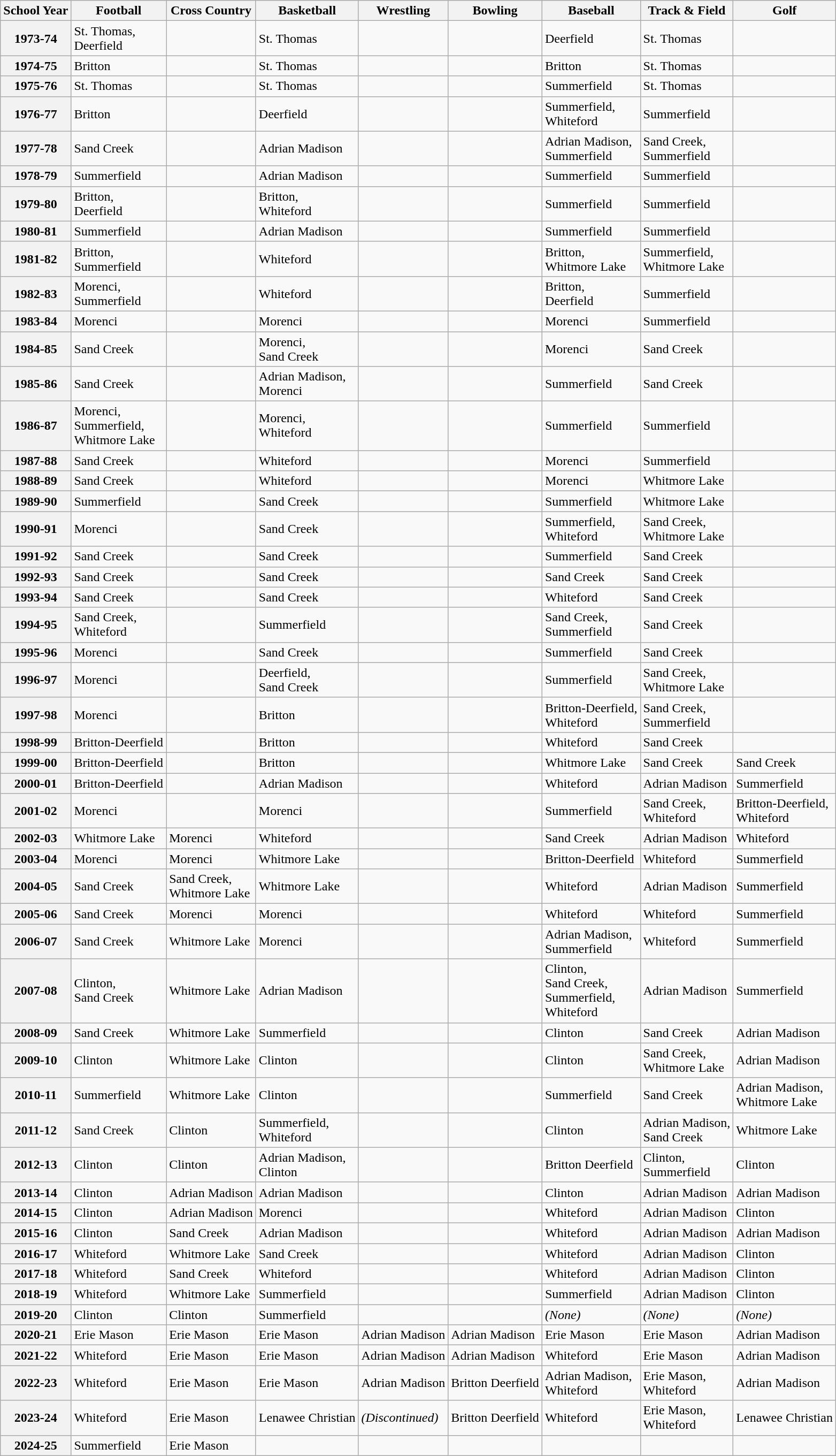<table class="wikitable">
<tr>
<th>School Year</th>
<th>Football</th>
<th>Cross Country</th>
<th>Basketball</th>
<th>Wrestling</th>
<th>Bowling</th>
<th>Baseball</th>
<th>Track & Field</th>
<th>Golf</th>
</tr>
<tr align="left">
<th>1973-74</th>
<td>St. Thomas,<br>Deerfield</td>
<td></td>
<td>St. Thomas</td>
<td></td>
<td></td>
<td>Deerfield</td>
<td>St. Thomas</td>
<td></td>
</tr>
<tr align="left">
<th>1974-75</th>
<td>Britton</td>
<td></td>
<td>St. Thomas</td>
<td></td>
<td></td>
<td>Britton</td>
<td>St. Thomas</td>
<td></td>
</tr>
<tr align="left">
<th>1975-76</th>
<td>St. Thomas</td>
<td></td>
<td>St. Thomas</td>
<td></td>
<td></td>
<td>Summerfield</td>
<td>St. Thomas</td>
<td></td>
</tr>
<tr align="left">
<th>1976-77</th>
<td>Britton</td>
<td></td>
<td>Deerfield</td>
<td></td>
<td></td>
<td>Summerfield,<br>Whiteford</td>
<td>Summerfield</td>
<td></td>
</tr>
<tr align="left">
<th>1977-78</th>
<td>Sand Creek</td>
<td></td>
<td>Adrian Madison</td>
<td></td>
<td></td>
<td>Adrian Madison,<br>Summerfield</td>
<td>Sand Creek,<br>Summerfield</td>
<td></td>
</tr>
<tr align="left">
<th>1978-79</th>
<td>Summerfield</td>
<td></td>
<td>Adrian Madison</td>
<td></td>
<td></td>
<td>Summerfield</td>
<td>Summerfield</td>
<td></td>
</tr>
<tr align="left">
<th>1979-80</th>
<td>Britton,<br>Deerfield</td>
<td></td>
<td>Britton,<br>Whiteford</td>
<td></td>
<td></td>
<td>Summerfield</td>
<td>Summerfield</td>
<td></td>
</tr>
<tr align="left">
<th>1980-81</th>
<td>Summerfield</td>
<td></td>
<td>Adrian Madison</td>
<td></td>
<td></td>
<td>Summerfield</td>
<td>Summerfield</td>
<td></td>
</tr>
<tr align="left">
<th>1981-82</th>
<td>Britton,<br>Summerfield</td>
<td></td>
<td>Whiteford</td>
<td></td>
<td></td>
<td>Britton,<br>Whitmore Lake</td>
<td>Summerfield,<br>Whitmore Lake</td>
<td></td>
</tr>
<tr align="left">
<th>1982-83</th>
<td>Morenci,<br>Summerfield</td>
<td></td>
<td>Whiteford</td>
<td></td>
<td></td>
<td>Britton,<br>Deerfield</td>
<td>Summerfield</td>
<td></td>
</tr>
<tr align="left">
<th>1983-84</th>
<td>Morenci</td>
<td></td>
<td>Morenci</td>
<td></td>
<td></td>
<td>Morenci</td>
<td>Summerfield</td>
<td></td>
</tr>
<tr align="left">
<th>1984-85</th>
<td>Sand Creek</td>
<td></td>
<td>Morenci,<br>Sand Creek</td>
<td></td>
<td></td>
<td>Morenci</td>
<td>Sand Creek</td>
<td></td>
</tr>
<tr align="left">
<th>1985-86</th>
<td>Sand Creek</td>
<td></td>
<td>Adrian Madison,<br>Morenci</td>
<td></td>
<td></td>
<td>Summerfield</td>
<td>Sand Creek</td>
<td></td>
</tr>
<tr align="left">
<th>1986-87</th>
<td>Morenci,<br>Summerfield,<br>Whitmore Lake</td>
<td></td>
<td>Morenci,<br>Whiteford</td>
<td></td>
<td></td>
<td>Summerfield</td>
<td>Summerfield</td>
<td></td>
</tr>
<tr align="left">
<th>1987-88</th>
<td>Sand Creek</td>
<td></td>
<td>Whiteford</td>
<td></td>
<td></td>
<td>Morenci</td>
<td>Summerfield</td>
<td></td>
</tr>
<tr align="left">
<th>1988-89</th>
<td>Sand Creek</td>
<td></td>
<td>Whiteford</td>
<td></td>
<td></td>
<td>Morenci</td>
<td>Whitmore Lake</td>
<td></td>
</tr>
<tr align="left">
<th>1989-90</th>
<td>Summerfield</td>
<td></td>
<td>Sand Creek</td>
<td></td>
<td></td>
<td>Summerfield</td>
<td>Whitmore Lake</td>
<td></td>
</tr>
<tr align="left">
<th>1990-91</th>
<td>Morenci</td>
<td></td>
<td>Sand Creek</td>
<td></td>
<td></td>
<td>Summerfield,<br>Whiteford</td>
<td>Sand Creek,<br>Whitmore Lake</td>
<td></td>
</tr>
<tr align="left">
<th>1991-92</th>
<td>Sand Creek</td>
<td></td>
<td>Sand Creek</td>
<td></td>
<td></td>
<td>Summerfield</td>
<td>Sand Creek</td>
<td></td>
</tr>
<tr align="left">
<th>1992-93</th>
<td>Sand Creek</td>
<td></td>
<td>Sand Creek</td>
<td></td>
<td></td>
<td>Sand Creek</td>
<td>Sand Creek</td>
<td></td>
</tr>
<tr align="left">
<th>1993-94</th>
<td>Sand Creek</td>
<td></td>
<td>Sand Creek</td>
<td></td>
<td></td>
<td>Whiteford</td>
<td>Sand Creek</td>
<td></td>
</tr>
<tr align="left">
<th>1994-95</th>
<td>Sand Creek,<br>Whiteford</td>
<td></td>
<td>Summerfield</td>
<td></td>
<td></td>
<td>Sand Creek,<br>Summerfield</td>
<td>Sand Creek</td>
<td></td>
</tr>
<tr align="left">
<th>1995-96</th>
<td>Morenci</td>
<td></td>
<td>Sand Creek</td>
<td></td>
<td></td>
<td>Summerfield</td>
<td>Sand Creek</td>
<td></td>
</tr>
<tr align="left">
<th>1996-97</th>
<td>Morenci</td>
<td></td>
<td>Deerfield,<br>Sand Creek</td>
<td></td>
<td></td>
<td>Summerfield</td>
<td>Sand Creek,<br>Whitmore Lake</td>
<td></td>
</tr>
<tr align="left">
<th>1997-98</th>
<td>Morenci</td>
<td></td>
<td>Britton</td>
<td></td>
<td></td>
<td>Britton-Deerfield,<br>Whiteford</td>
<td>Sand Creek,<br>Summerfield</td>
<td></td>
</tr>
<tr align="left">
<th>1998-99</th>
<td>Britton-Deerfield</td>
<td></td>
<td>Britton</td>
<td></td>
<td></td>
<td>Whiteford</td>
<td>Sand Creek</td>
<td></td>
</tr>
<tr align="left">
<th>1999-00</th>
<td>Britton-Deerfield</td>
<td></td>
<td>Britton</td>
<td></td>
<td></td>
<td>Whitmore Lake</td>
<td>Sand Creek</td>
<td>Sand Creek</td>
</tr>
<tr align="left">
<th>2000-01</th>
<td>Britton-Deerfield</td>
<td></td>
<td>Adrian Madison</td>
<td></td>
<td></td>
<td>Whiteford</td>
<td>Adrian Madison</td>
<td>Summerfield</td>
</tr>
<tr align="left">
<th>2001-02</th>
<td>Morenci</td>
<td></td>
<td>Morenci</td>
<td></td>
<td></td>
<td>Summerfield</td>
<td>Sand Creek,<br>Whiteford</td>
<td>Britton-Deerfield,<br>Whiteford</td>
</tr>
<tr align="left">
<th>2002-03</th>
<td>Whitmore Lake</td>
<td>Morenci</td>
<td>Whiteford</td>
<td></td>
<td></td>
<td>Sand Creek</td>
<td>Adrian Madison</td>
<td>Whiteford</td>
</tr>
<tr align="left">
<th>2003-04</th>
<td>Morenci</td>
<td>Morenci</td>
<td>Whitmore Lake</td>
<td></td>
<td></td>
<td>Britton-Deerfield</td>
<td>Whiteford</td>
<td>Summerfield</td>
</tr>
<tr align="left">
<th>2004-05</th>
<td>Sand Creek</td>
<td>Sand Creek,<br>Whitmore Lake</td>
<td>Whitmore Lake</td>
<td></td>
<td></td>
<td>Whiteford</td>
<td>Adrian Madison</td>
<td>Summerfield</td>
</tr>
<tr align="left">
<th>2005-06</th>
<td>Sand Creek</td>
<td>Morenci</td>
<td>Morenci</td>
<td></td>
<td></td>
<td>Whiteford</td>
<td>Whiteford</td>
<td>Summerfield</td>
</tr>
<tr align="left">
<th>2006-07</th>
<td>Sand Creek</td>
<td>Whitmore Lake</td>
<td>Morenci</td>
<td></td>
<td></td>
<td>Adrian Madison,<br>Summerfield</td>
<td>Whiteford</td>
<td>Summerfield</td>
</tr>
<tr align="left">
<th>2007-08</th>
<td>Clinton,<br>Sand Creek</td>
<td>Whitmore Lake</td>
<td>Adrian Madison</td>
<td></td>
<td></td>
<td>Clinton,<br>Sand Creek,<br>Summerfield,<br>Whiteford</td>
<td>Adrian Madison</td>
<td>Summerfield</td>
</tr>
<tr align="left">
<th>2008-09</th>
<td>Sand Creek</td>
<td>Whitmore Lake</td>
<td>Summerfield</td>
<td></td>
<td></td>
<td>Clinton</td>
<td>Sand Creek</td>
<td>Adrian Madison</td>
</tr>
<tr align="left">
<th>2009-10</th>
<td>Clinton</td>
<td>Whitmore Lake</td>
<td>Clinton</td>
<td></td>
<td></td>
<td>Clinton</td>
<td>Sand Creek,<br>Whitmore Lake</td>
<td>Adrian Madison</td>
</tr>
<tr align="left">
<th>2010-11</th>
<td>Summerfield</td>
<td>Whitmore Lake</td>
<td>Clinton</td>
<td></td>
<td></td>
<td>Summerfield</td>
<td>Sand Creek</td>
<td>Adrian Madison,<br>Whitmore Lake</td>
</tr>
<tr align="left">
<th>2011-12</th>
<td>Sand Creek</td>
<td>Clinton</td>
<td>Summerfield,<br>Whiteford</td>
<td></td>
<td></td>
<td>Clinton</td>
<td>Adrian Madison,<br>Sand Creek</td>
<td>Whitmore Lake</td>
</tr>
<tr align="left">
<th>2012-13</th>
<td>Clinton</td>
<td>Clinton</td>
<td>Adrian Madison,<br>Clinton</td>
<td></td>
<td></td>
<td>Britton Deerfield</td>
<td>Clinton,<br>Summerfield</td>
<td>Clinton</td>
</tr>
<tr align="left">
<th>2013-14</th>
<td>Clinton</td>
<td>Adrian Madison</td>
<td>Adrian Madison</td>
<td></td>
<td></td>
<td>Clinton</td>
<td>Adrian Madison</td>
<td>Adrian Madison</td>
</tr>
<tr align="left">
<th>2014-15</th>
<td>Clinton</td>
<td>Adrian Madison</td>
<td>Morenci</td>
<td></td>
<td></td>
<td>Whiteford</td>
<td>Adrian Madison</td>
<td>Clinton</td>
</tr>
<tr align="left">
<th>2015-16</th>
<td>Clinton</td>
<td>Sand Creek</td>
<td>Adrian Madison</td>
<td></td>
<td></td>
<td>Whiteford</td>
<td>Adrian Madison</td>
<td>Adrian Madison</td>
</tr>
<tr align="left">
<th>2016-17</th>
<td>Whiteford</td>
<td>Whitmore Lake</td>
<td>Sand Creek</td>
<td></td>
<td></td>
<td>Whiteford</td>
<td>Adrian Madison</td>
<td>Clinton</td>
</tr>
<tr align="left">
<th>2017-18</th>
<td>Whiteford</td>
<td>Sand Creek</td>
<td>Whiteford</td>
<td></td>
<td></td>
<td>Whiteford</td>
<td>Adrian Madison</td>
<td>Clinton</td>
</tr>
<tr align="left">
<th>2018-19</th>
<td>Whiteford</td>
<td>Whitmore Lake</td>
<td>Summerfield</td>
<td></td>
<td></td>
<td>Summerfield</td>
<td>Adrian Madison</td>
<td>Clinton</td>
</tr>
<tr align="left">
<th>2019-20</th>
<td>Clinton</td>
<td>Clinton</td>
<td>Summerfield</td>
<td></td>
<td></td>
<td><em>(None)</em></td>
<td><em>(None)</em></td>
<td><em>(None)</em></td>
</tr>
<tr align="left">
<th>2020-21</th>
<td>Erie Mason</td>
<td>Erie Mason</td>
<td>Erie Mason</td>
<td>Adrian Madison</td>
<td>Adrian Madison</td>
<td>Erie Mason</td>
<td>Erie Mason</td>
<td>Adrian Madison</td>
</tr>
<tr align="left">
<th>2021-22</th>
<td>Whiteford</td>
<td>Erie Mason</td>
<td>Erie Mason</td>
<td>Adrian Madison</td>
<td>Adrian Madison</td>
<td>Whiteford</td>
<td>Erie Mason</td>
<td>Adrian Madison</td>
</tr>
<tr align="left">
<th>2022-23</th>
<td>Whiteford</td>
<td>Erie Mason</td>
<td>Erie Mason</td>
<td>Adrian Madison</td>
<td>Britton Deerfield</td>
<td>Adrian Madison,<br>Whiteford</td>
<td>Erie Mason,<br>Whiteford</td>
<td>Adrian Madison</td>
</tr>
<tr align="left">
<th>2023-24</th>
<td>Whiteford</td>
<td>Erie Mason</td>
<td>Lenawee Christian</td>
<td><em>(Discontinued)</em></td>
<td>Britton Deerfield</td>
<td>Whiteford</td>
<td>Erie Mason,<br>Whiteford</td>
<td>Lenawee Christian</td>
</tr>
<tr align="left">
<th>2024-25</th>
<td>Summerfield</td>
<td>Erie Mason</td>
<td></td>
<td></td>
<td></td>
<td></td>
<td></td>
<td></td>
</tr>
</table>
